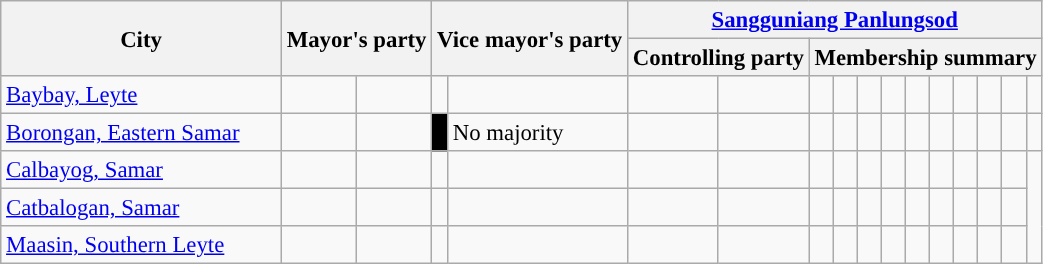<table class="wikitable" style="font-size:95%;">
<tr>
<th width="180px" rowspan="2">City</th>
<th colspan="2" rowspan="2">Mayor's party</th>
<th colspan="2" rowspan="2">Vice mayor's party</th>
<th colspan="14"><a href='#'>Sangguniang Panlungsod</a></th>
</tr>
<tr>
<th colspan="2">Controlling party</th>
<th colspan="12">Membership summary</th>
</tr>
<tr>
<td><a href='#'>Baybay, Leyte</a></td>
<td></td>
<td></td>
<td></td>
<td> </td>
<td> </td>
<td> </td>
<td> </td>
<td> </td>
<td> </td>
<td> </td>
<td> </td>
<td> </td>
<td> </td>
<td> </td>
<td> </td>
</tr>
<tr>
<td><a href='#'>Borongan, Eastern Samar</a></td>
<td></td>
<td></td>
<td bgcolor="black"></td>
<td>No majority</td>
<td style="color:inherit;background:"></td>
<td style="color:inherit;background:"></td>
<td style="color:inherit;background:"></td>
<td style="color:inherit;background:"></td>
<td style="color:inherit;background:"></td>
<td style="color:inherit;background:"></td>
<td style="color:inherit;background:"></td>
<td style="color:inherit;background:"></td>
<td style="color:inherit;background:"></td>
<td style="color:inherit;background:"></td>
<td style="color:inherit;background:"></td>
<td style="color:inherit;background:"></td>
</tr>
<tr>
<td><a href='#'>Calbayog, Samar</a></td>
<td></td>
<td></td>
<td></td>
<td style="color:inherit;background:"></td>
<td style="color:inherit;background:"></td>
<td style="color:inherit;background:"></td>
<td style="color:inherit;background:"></td>
<td style="color:inherit;background:"></td>
<td style="color:inherit;background:"></td>
<td style="color:inherit;background:"></td>
<td style="color:inherit;background:"></td>
<td style="color:inherit;background:"></td>
<td style="color:inherit;background:"></td>
<td style="color:inherit;background:"></td>
<td style="color:inherit;background:"></td>
</tr>
<tr>
<td><a href='#'>Catbalogan, Samar</a></td>
<td></td>
<td></td>
<td></td>
<td style="color:inherit;background:"></td>
<td style="color:inherit;background:"></td>
<td style="color:inherit;background:"></td>
<td style="color:inherit;background:"></td>
<td style="color:inherit;background:"></td>
<td style="color:inherit;background:"></td>
<td style="color:inherit;background:"></td>
<td style="color:inherit;background:"></td>
<td style="color:inherit;background:"></td>
<td style="color:inherit;background:"></td>
<td style="color:inherit;background:"></td>
<td style="color:inherit;background:"></td>
</tr>
<tr>
<td><a href='#'>Maasin, Southern Leyte</a></td>
<td></td>
<td></td>
<td></td>
<td style="color:inherit;background:"></td>
<td style="color:inherit;background:"></td>
<td style="color:inherit;background:"></td>
<td style="color:inherit;background:"></td>
<td style="color:inherit;background:"></td>
<td style="color:inherit;background:"></td>
<td style="color:inherit;background:"></td>
<td style="color:inherit;background:"></td>
<td style="color:inherit;background:"></td>
<td style="color:inherit;background:"></td>
<td style="color:inherit;background:"></td>
<td style="color:inherit;background:"></td>
</tr>
</table>
